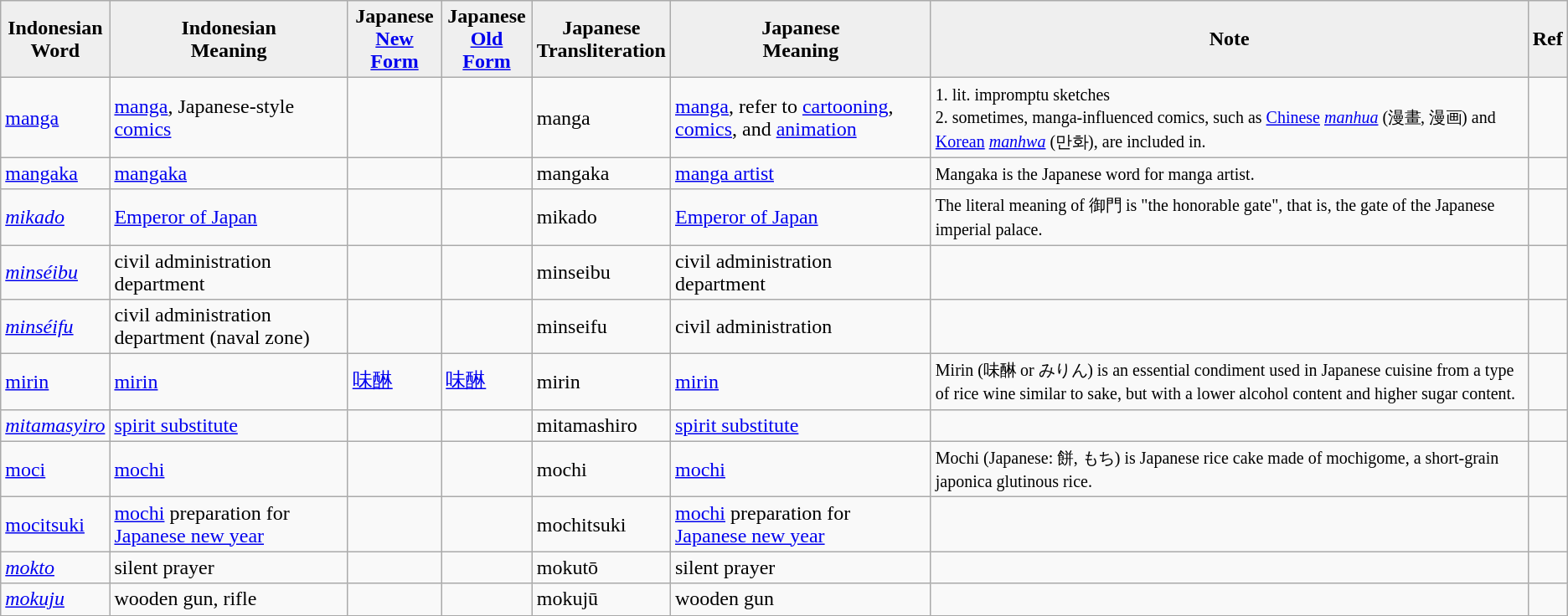<table class="wikitable">
<tr>
<th style="background:#efefef;">Indonesian <br>Word</th>
<th style="background:#efefef;">Indonesian <br>Meaning</th>
<th style="background:#efefef;">Japanese <br><a href='#'>New Form</a></th>
<th style="background:#efefef;">Japanese <br><a href='#'>Old Form</a></th>
<th style="background:#efefef;">Japanese <br>Transliteration</th>
<th style="background:#efefef;">Japanese <br>Meaning</th>
<th style="background:#efefef;">Note</th>
<th style="background:#efefef;">Ref</th>
</tr>
<tr>
<td><a href='#'>manga</a></td>
<td><a href='#'>manga</a>, Japanese-style <a href='#'>comics</a></td>
<td></td>
<td></td>
<td>manga</td>
<td><a href='#'>manga</a>, refer to <a href='#'>cartooning</a>, <a href='#'>comics</a>, and <a href='#'>animation</a></td>
<td><small>1. lit. impromptu sketches <br>2. sometimes, manga-influenced comics, such as <a href='#'>Chinese</a> <em><a href='#'>manhua</a></em> (漫畫, 漫画) and <a href='#'>Korean</a> <em><a href='#'>manhwa</a></em> (만화), are included in.</small></td>
<td></td>
</tr>
<tr>
<td><a href='#'>mangaka</a></td>
<td><a href='#'>mangaka</a></td>
<td></td>
<td></td>
<td>mangaka</td>
<td><a href='#'>manga artist</a></td>
<td><small>Mangaka is the Japanese word for manga artist.</small></td>
<td></td>
</tr>
<tr>
<td><em><a href='#'>mikado</a></em></td>
<td><a href='#'>Emperor of Japan</a></td>
<td></td>
<td></td>
<td>mikado</td>
<td><a href='#'>Emperor of Japan</a></td>
<td><small>The literal meaning of 御門 is "the honorable gate", that is, the gate of the Japanese imperial palace.</small></td>
<td></td>
</tr>
<tr>
<td><em><a href='#'>minséibu</a></em></td>
<td>civil administration department</td>
<td></td>
<td></td>
<td>minseibu</td>
<td>civil administration department</td>
<td><small></small></td>
<td></td>
</tr>
<tr>
<td><em><a href='#'>minséifu</a></em></td>
<td>civil administration department (naval zone)</td>
<td></td>
<td></td>
<td>minseifu</td>
<td>civil administration</td>
<td><small></small></td>
<td></td>
</tr>
<tr>
<td><a href='#'>mirin</a></td>
<td><a href='#'>mirin</a></td>
<td><a href='#'>味醂</a></td>
<td><a href='#'>味醂</a></td>
<td>mirin</td>
<td><a href='#'>mirin</a></td>
<td><small>Mirin (味醂 or みりん) is an essential condiment used in Japanese cuisine from a type of rice wine similar to sake, but with a lower alcohol content and higher sugar content.</small></td>
<td></td>
</tr>
<tr>
<td><em><a href='#'>mitamasyiro</a></em></td>
<td><a href='#'>spirit substitute</a></td>
<td></td>
<td></td>
<td>mitamashiro</td>
<td><a href='#'>spirit substitute</a></td>
<td><small></small></td>
<td></td>
</tr>
<tr>
<td><a href='#'>moci</a></td>
<td><a href='#'>mochi</a></td>
<td></td>
<td></td>
<td>mochi</td>
<td><a href='#'>mochi</a></td>
<td><small>Mochi (Japanese: 餅, もち) is Japanese rice cake made of mochigome, a short-grain japonica glutinous rice.</small></td>
<td></td>
</tr>
<tr>
<td><a href='#'>mocitsuki</a></td>
<td><a href='#'>mochi</a> preparation for <a href='#'>Japanese new year</a></td>
<td></td>
<td></td>
<td>mochitsuki</td>
<td><a href='#'>mochi</a> preparation for <a href='#'>Japanese new year</a></td>
<td><small></small></td>
<td></td>
</tr>
<tr>
<td><em><a href='#'>mokto</a></em></td>
<td>silent prayer</td>
<td></td>
<td></td>
<td>mokutō</td>
<td>silent prayer</td>
<td><small></small></td>
<td></td>
</tr>
<tr>
<td><em><a href='#'>mokuju</a></em></td>
<td>wooden gun, rifle</td>
<td></td>
<td></td>
<td>mokujū</td>
<td>wooden gun</td>
<td><small></small></td>
<td></td>
</tr>
<tr>
</tr>
</table>
